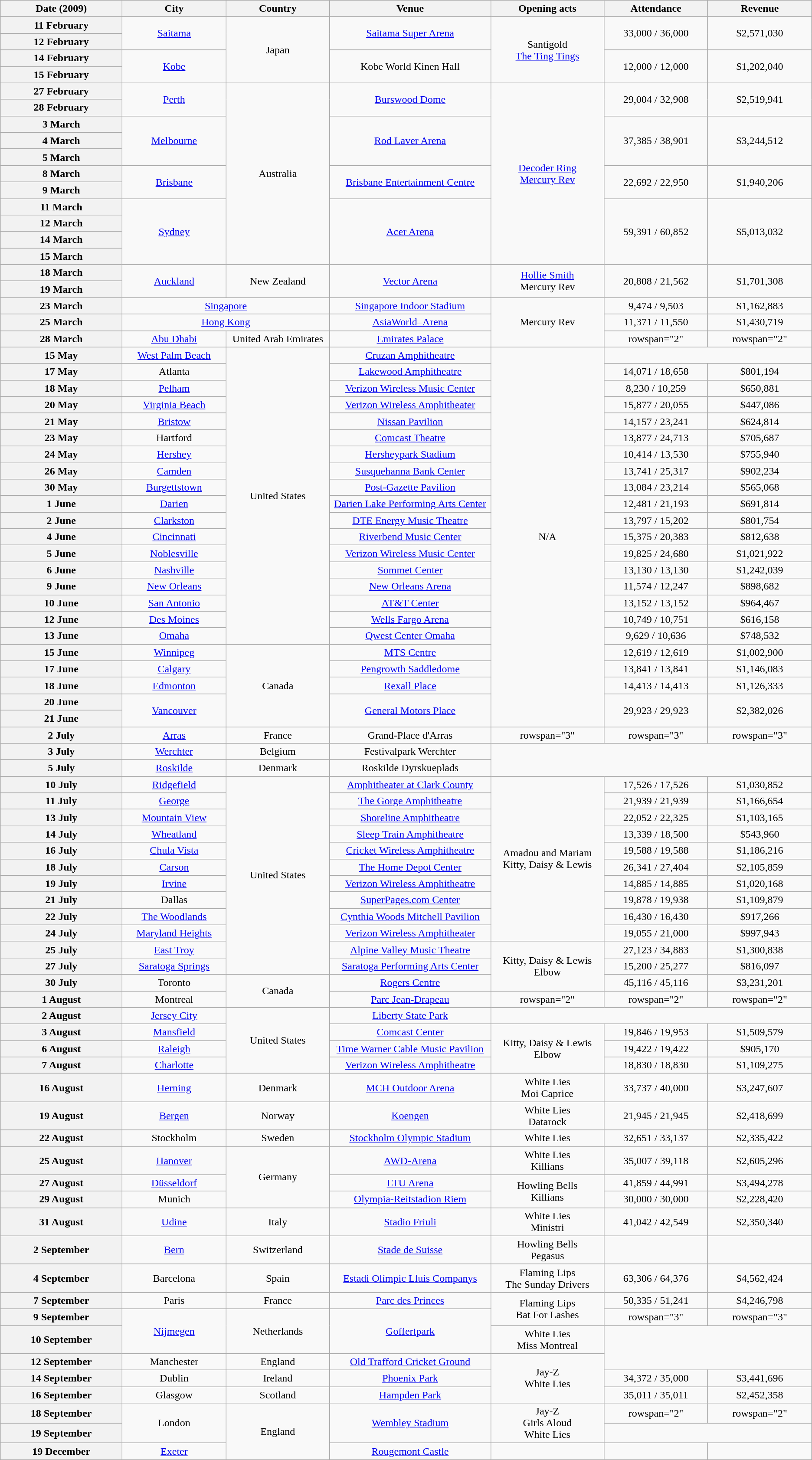<table class="wikitable plainrowheaders" style="text-align:center;">
<tr>
<th scope="col" style="width:12em;">Date (2009)</th>
<th scope="col" style="width:10em;">City</th>
<th scope="col" style="width:10em;">Country</th>
<th scope="col" style="width:16em;">Venue</th>
<th scope="col" style="width:11em;">Opening acts</th>
<th scope="col" style="width:10em;">Attendance</th>
<th scope="col" style="width:10em;">Revenue</th>
</tr>
<tr>
<th scope="row" style="text-align:center;">11 February</th>
<td rowspan="2"><a href='#'>Saitama</a></td>
<td rowspan="4">Japan</td>
<td rowspan="2"><a href='#'>Saitama Super Arena</a></td>
<td rowspan="4">Santigold<br><a href='#'>The Ting Tings</a></td>
<td rowspan="2">33,000 / 36,000</td>
<td rowspan="2">$2,571,030</td>
</tr>
<tr>
<th scope="row" style="text-align:center;">12 February</th>
</tr>
<tr>
<th scope="row" style="text-align:center;">14 February</th>
<td rowspan="2"><a href='#'>Kobe</a></td>
<td rowspan="2">Kobe World Kinen Hall</td>
<td rowspan="2">12,000 / 12,000</td>
<td rowspan="2">$1,202,040</td>
</tr>
<tr>
<th scope="row" style="text-align:center;">15 February</th>
</tr>
<tr>
<th scope="row" style="text-align:center;">27 February</th>
<td rowspan="2"><a href='#'>Perth</a></td>
<td rowspan="11">Australia</td>
<td rowspan="2"><a href='#'>Burswood Dome</a></td>
<td rowspan="11"><a href='#'>Decoder Ring</a><br><a href='#'>Mercury Rev</a></td>
<td rowspan="2">29,004 / 32,908</td>
<td rowspan="2">$2,519,941</td>
</tr>
<tr>
<th scope="row" style="text-align:center;">28 February</th>
</tr>
<tr>
<th scope="row" style="text-align:center;">3 March</th>
<td rowspan="3"><a href='#'>Melbourne</a></td>
<td rowspan="3"><a href='#'>Rod Laver Arena</a></td>
<td rowspan="3">37,385 / 38,901</td>
<td rowspan="3">$3,244,512</td>
</tr>
<tr>
<th scope="row" style="text-align:center;">4 March</th>
</tr>
<tr>
<th scope="row" style="text-align:center;">5 March</th>
</tr>
<tr>
<th scope="row" style="text-align:center;">8 March</th>
<td rowspan="2"><a href='#'>Brisbane</a></td>
<td rowspan="2"><a href='#'>Brisbane Entertainment Centre</a></td>
<td rowspan="2">22,692 / 22,950</td>
<td rowspan="2">$1,940,206</td>
</tr>
<tr>
<th scope="row" style="text-align:center;">9 March</th>
</tr>
<tr>
<th scope="row" style="text-align:center;">11 March</th>
<td rowspan="4"><a href='#'>Sydney</a></td>
<td rowspan="4"><a href='#'>Acer Arena</a></td>
<td rowspan="4">59,391 / 60,852</td>
<td rowspan="4">$5,013,032</td>
</tr>
<tr>
<th scope="row" style="text-align:center;">12 March</th>
</tr>
<tr>
<th scope="row" style="text-align:center;">14 March</th>
</tr>
<tr>
<th scope="row" style="text-align:center;">15 March</th>
</tr>
<tr>
<th scope="row" style="text-align:center;">18 March</th>
<td rowspan="2"><a href='#'>Auckland</a></td>
<td rowspan="2">New Zealand</td>
<td rowspan="2"><a href='#'>Vector Arena</a></td>
<td rowspan="2"><a href='#'>Hollie Smith</a><br>Mercury Rev</td>
<td rowspan="2">20,808 / 21,562</td>
<td rowspan="2">$1,701,308</td>
</tr>
<tr>
<th scope="row" style="text-align:center;">19 March</th>
</tr>
<tr>
<th scope="row" style="text-align:center;">23 March</th>
<td colspan="2"><a href='#'>Singapore</a></td>
<td><a href='#'>Singapore Indoor Stadium</a></td>
<td rowspan="3">Mercury Rev</td>
<td>9,474 / 9,503</td>
<td>$1,162,883</td>
</tr>
<tr>
<th scope="row" style="text-align:center;">25 March</th>
<td colspan="2"><a href='#'>Hong Kong</a></td>
<td><a href='#'>AsiaWorld–Arena</a></td>
<td>11,371 / 11,550</td>
<td>$1,430,719</td>
</tr>
<tr>
<th scope="row" style="text-align:center;">28 March</th>
<td><a href='#'>Abu Dhabi</a></td>
<td>United Arab Emirates</td>
<td><a href='#'>Emirates Palace</a></td>
<td>rowspan="2" </td>
<td>rowspan="2" </td>
</tr>
<tr>
<th scope="row" style="text-align:center;">15 May</th>
<td><a href='#'>West Palm Beach</a></td>
<td rowspan="18">United States</td>
<td><a href='#'>Cruzan Amphitheatre</a></td>
<td rowspan="23">N/A</td>
</tr>
<tr>
<th scope="row" style="text-align:center;">17 May</th>
<td>Atlanta</td>
<td><a href='#'>Lakewood Amphitheatre</a></td>
<td>14,071 / 18,658</td>
<td>$801,194</td>
</tr>
<tr>
<th scope="row" style="text-align:center;">18 May</th>
<td><a href='#'>Pelham</a></td>
<td><a href='#'>Verizon Wireless Music Center</a></td>
<td>8,230 / 10,259</td>
<td>$650,881</td>
</tr>
<tr>
<th scope="row" style="text-align:center;">20 May</th>
<td><a href='#'>Virginia Beach</a></td>
<td><a href='#'>Verizon Wireless Amphitheater</a></td>
<td>15,877 / 20,055</td>
<td>$447,086</td>
</tr>
<tr>
<th scope="row" style="text-align:center;">21 May</th>
<td><a href='#'>Bristow</a></td>
<td><a href='#'>Nissan Pavilion</a></td>
<td>14,157 / 23,241</td>
<td>$624,814</td>
</tr>
<tr>
<th scope="row" style="text-align:center;">23 May</th>
<td>Hartford</td>
<td><a href='#'>Comcast Theatre</a></td>
<td>13,877 / 24,713</td>
<td>$705,687</td>
</tr>
<tr>
<th scope="row" style="text-align:center;">24 May</th>
<td><a href='#'>Hershey</a></td>
<td><a href='#'>Hersheypark Stadium</a></td>
<td>10,414 / 13,530</td>
<td>$755,940</td>
</tr>
<tr>
<th scope="row" style="text-align:center;">26 May</th>
<td><a href='#'>Camden</a></td>
<td><a href='#'>Susquehanna Bank Center</a></td>
<td>13,741 / 25,317</td>
<td>$902,234</td>
</tr>
<tr>
<th scope="row" style="text-align:center;">30 May</th>
<td><a href='#'>Burgettstown</a></td>
<td><a href='#'>Post-Gazette Pavilion</a></td>
<td>13,084 / 23,214</td>
<td>$565,068</td>
</tr>
<tr>
<th scope="row" style="text-align:center;">1 June</th>
<td><a href='#'>Darien</a></td>
<td><a href='#'>Darien Lake Performing Arts Center</a></td>
<td>12,481 / 21,193</td>
<td>$691,814</td>
</tr>
<tr>
<th scope="row" style="text-align:center;">2 June</th>
<td><a href='#'>Clarkston</a></td>
<td><a href='#'>DTE Energy Music Theatre</a></td>
<td>13,797 / 15,202</td>
<td>$801,754</td>
</tr>
<tr>
<th scope="row" style="text-align:center;">4 June</th>
<td><a href='#'>Cincinnati</a></td>
<td><a href='#'>Riverbend Music Center</a></td>
<td>15,375 / 20,383</td>
<td>$812,638</td>
</tr>
<tr>
<th scope="row" style="text-align:center;">5 June</th>
<td><a href='#'>Noblesville</a></td>
<td><a href='#'>Verizon Wireless Music Center</a></td>
<td>19,825 / 24,680</td>
<td>$1,021,922</td>
</tr>
<tr>
<th scope="row" style="text-align:center;">6 June</th>
<td><a href='#'>Nashville</a></td>
<td><a href='#'>Sommet Center</a></td>
<td>13,130 / 13,130</td>
<td>$1,242,039</td>
</tr>
<tr>
<th scope="row" style="text-align:center;">9 June</th>
<td><a href='#'>New Orleans</a></td>
<td><a href='#'>New Orleans Arena</a></td>
<td>11,574 / 12,247</td>
<td>$898,682</td>
</tr>
<tr>
<th scope="row" style="text-align:center;">10 June</th>
<td><a href='#'>San Antonio</a></td>
<td><a href='#'>AT&T Center</a></td>
<td>13,152 / 13,152</td>
<td>$964,467</td>
</tr>
<tr>
<th scope="row" style="text-align:center;">12 June</th>
<td><a href='#'>Des Moines</a></td>
<td><a href='#'>Wells Fargo Arena</a></td>
<td>10,749 / 10,751</td>
<td>$616,158</td>
</tr>
<tr>
<th scope="row" style="text-align:center;">13 June</th>
<td><a href='#'>Omaha</a></td>
<td><a href='#'>Qwest Center Omaha</a></td>
<td>9,629 / 10,636</td>
<td>$748,532</td>
</tr>
<tr>
<th scope="row" style="text-align:center;">15 June</th>
<td><a href='#'>Winnipeg</a></td>
<td rowspan="5">Canada</td>
<td><a href='#'>MTS Centre</a></td>
<td>12,619 / 12,619</td>
<td>$1,002,900</td>
</tr>
<tr>
<th scope="row" style="text-align:center;">17 June</th>
<td><a href='#'>Calgary</a></td>
<td><a href='#'>Pengrowth Saddledome</a></td>
<td>13,841 / 13,841</td>
<td>$1,146,083</td>
</tr>
<tr>
<th scope="row" style="text-align:center;">18 June</th>
<td><a href='#'>Edmonton</a></td>
<td><a href='#'>Rexall Place</a></td>
<td>14,413 / 14,413</td>
<td>$1,126,333</td>
</tr>
<tr>
<th scope="row" style="text-align:center;">20 June</th>
<td rowspan="2"><a href='#'>Vancouver</a></td>
<td rowspan="2"><a href='#'>General Motors Place</a></td>
<td rowspan="2">29,923 / 29,923</td>
<td rowspan="2">$2,382,026</td>
</tr>
<tr>
<th scope="row" style="text-align:center;">21 June</th>
</tr>
<tr>
<th scope="row" style="text-align:center;">2 July</th>
<td><a href='#'>Arras</a></td>
<td>France</td>
<td>Grand-Place d'Arras</td>
<td>rowspan="3" </td>
<td>rowspan="3" </td>
<td>rowspan="3" </td>
</tr>
<tr>
<th scope="row" style="text-align:center;">3 July</th>
<td><a href='#'>Werchter</a></td>
<td>Belgium</td>
<td>Festivalpark Werchter</td>
</tr>
<tr>
<th scope="row" style="text-align:center;">5 July</th>
<td><a href='#'>Roskilde</a></td>
<td>Denmark</td>
<td>Roskilde Dyrskueplads</td>
</tr>
<tr>
<th scope="row" style="text-align:center;">10 July</th>
<td><a href='#'>Ridgefield</a></td>
<td rowspan="12">United States</td>
<td><a href='#'>Amphitheater at Clark County</a></td>
<td rowspan="10">Amadou and Mariam<br>Kitty, Daisy & Lewis</td>
<td>17,526 / 17,526</td>
<td>$1,030,852</td>
</tr>
<tr>
<th scope="row" style="text-align:center;">11 July</th>
<td><a href='#'>George</a></td>
<td><a href='#'>The Gorge Amphitheatre</a></td>
<td>21,939 / 21,939</td>
<td>$1,166,654</td>
</tr>
<tr>
<th scope="row" style="text-align:center;">13 July</th>
<td><a href='#'>Mountain View</a></td>
<td><a href='#'>Shoreline Amphitheatre</a></td>
<td>22,052 / 22,325</td>
<td>$1,103,165</td>
</tr>
<tr>
<th scope="row" style="text-align:center;">14 July</th>
<td><a href='#'>Wheatland</a></td>
<td><a href='#'>Sleep Train Amphitheatre</a></td>
<td>13,339 / 18,500</td>
<td>$543,960</td>
</tr>
<tr>
<th scope="row" style="text-align:center;">16 July</th>
<td><a href='#'>Chula Vista</a></td>
<td><a href='#'>Cricket Wireless Amphitheatre</a></td>
<td>19,588 / 19,588</td>
<td>$1,186,216</td>
</tr>
<tr>
<th scope="row" style="text-align:center;">18 July</th>
<td><a href='#'>Carson</a></td>
<td><a href='#'>The Home Depot Center</a></td>
<td>26,341 / 27,404</td>
<td>$2,105,859</td>
</tr>
<tr>
<th scope="row" style="text-align:center;">19 July</th>
<td><a href='#'>Irvine</a></td>
<td><a href='#'>Verizon Wireless Amphitheatre</a></td>
<td>14,885 / 14,885</td>
<td>$1,020,168</td>
</tr>
<tr>
<th scope="row" style="text-align:center;">21 July</th>
<td>Dallas</td>
<td><a href='#'>SuperPages.com Center</a></td>
<td>19,878 / 19,938</td>
<td>$1,109,879</td>
</tr>
<tr>
<th scope="row" style="text-align:center;">22 July</th>
<td><a href='#'>The Woodlands</a></td>
<td><a href='#'>Cynthia Woods Mitchell Pavilion</a></td>
<td>16,430 / 16,430</td>
<td>$917,266</td>
</tr>
<tr>
<th scope="row" style="text-align:center;">24 July</th>
<td><a href='#'>Maryland Heights</a></td>
<td><a href='#'>Verizon Wireless Amphitheater</a></td>
<td>19,055 / 21,000</td>
<td>$997,943</td>
</tr>
<tr>
<th scope="row" style="text-align:center;">25 July</th>
<td><a href='#'>East Troy</a></td>
<td><a href='#'>Alpine Valley Music Theatre</a></td>
<td rowspan="3">Kitty, Daisy & Lewis<br>Elbow</td>
<td>27,123 / 34,883</td>
<td>$1,300,838</td>
</tr>
<tr>
<th scope="row" style="text-align:center;">27 July</th>
<td><a href='#'>Saratoga Springs</a></td>
<td><a href='#'>Saratoga Performing Arts Center</a></td>
<td>15,200 / 25,277</td>
<td>$816,097</td>
</tr>
<tr>
<th scope="row" style="text-align:center;">30 July</th>
<td>Toronto</td>
<td rowspan="2">Canada</td>
<td><a href='#'>Rogers Centre</a></td>
<td>45,116 / 45,116</td>
<td>$3,231,201</td>
</tr>
<tr>
<th scope="row" style="text-align:center;">1 August</th>
<td>Montreal</td>
<td><a href='#'>Parc Jean-Drapeau</a></td>
<td>rowspan="2" </td>
<td>rowspan="2" </td>
<td>rowspan="2" </td>
</tr>
<tr>
<th scope="row" style="text-align:center;">2 August</th>
<td><a href='#'>Jersey City</a></td>
<td rowspan="4">United States</td>
<td><a href='#'>Liberty State Park</a></td>
</tr>
<tr>
<th scope="row" style="text-align:center;">3 August</th>
<td><a href='#'>Mansfield</a></td>
<td><a href='#'>Comcast Center</a></td>
<td rowspan="3">Kitty, Daisy & Lewis<br>Elbow</td>
<td>19,846  / 19,953</td>
<td>$1,509,579</td>
</tr>
<tr>
<th scope="row" style="text-align:center;">6 August</th>
<td><a href='#'>Raleigh</a></td>
<td><a href='#'>Time Warner Cable Music Pavilion</a></td>
<td>19,422 / 19,422</td>
<td>$905,170</td>
</tr>
<tr>
<th scope="row" style="text-align:center;">7 August</th>
<td><a href='#'>Charlotte</a></td>
<td><a href='#'>Verizon Wireless Amphitheatre</a></td>
<td>18,830 / 18,830</td>
<td>$1,109,275</td>
</tr>
<tr>
<th scope="row" style="text-align:center;">16 August</th>
<td><a href='#'>Herning</a></td>
<td>Denmark</td>
<td><a href='#'>MCH Outdoor Arena</a></td>
<td>White Lies<br>Moi Caprice</td>
<td>33,737 / 40,000</td>
<td>$3,247,607</td>
</tr>
<tr>
<th scope="row" style="text-align:center;">19 August</th>
<td><a href='#'>Bergen</a></td>
<td>Norway</td>
<td><a href='#'>Koengen</a></td>
<td>White Lies<br>Datarock</td>
<td>21,945 / 21,945</td>
<td>$2,418,699</td>
</tr>
<tr>
<th scope="row" style="text-align:center;">22 August</th>
<td>Stockholm</td>
<td>Sweden</td>
<td><a href='#'>Stockholm Olympic Stadium</a></td>
<td>White Lies</td>
<td>32,651 / 33,137</td>
<td>$2,335,422</td>
</tr>
<tr>
<th scope="row" style="text-align:center;">25 August</th>
<td><a href='#'>Hanover</a></td>
<td rowspan="3">Germany</td>
<td><a href='#'>AWD-Arena</a></td>
<td>White Lies<br>Killians</td>
<td>35,007 / 39,118</td>
<td>$2,605,296</td>
</tr>
<tr>
<th scope="row" style="text-align:center;">27 August</th>
<td><a href='#'>Düsseldorf</a></td>
<td><a href='#'>LTU Arena</a></td>
<td rowspan="2">Howling Bells<br>Killians</td>
<td>41,859 / 44,991</td>
<td>$3,494,278</td>
</tr>
<tr>
<th scope="row" style="text-align:center;">29 August</th>
<td>Munich</td>
<td><a href='#'>Olympia-Reitstadion Riem</a></td>
<td>30,000 / 30,000</td>
<td>$2,228,420</td>
</tr>
<tr>
<th scope="row" style="text-align:center;">31 August</th>
<td><a href='#'>Udine</a></td>
<td>Italy</td>
<td><a href='#'>Stadio Friuli</a></td>
<td>White Lies<br>Ministri</td>
<td>41,042 / 42,549</td>
<td>$2,350,340</td>
</tr>
<tr>
<th scope="row" style="text-align:center;">2 September</th>
<td><a href='#'>Bern</a></td>
<td>Switzerland</td>
<td><a href='#'>Stade de Suisse</a></td>
<td>Howling Bells<br>Pegasus</td>
<td></td>
<td></td>
</tr>
<tr>
<th scope="row" style="text-align:center;">4 September</th>
<td>Barcelona</td>
<td>Spain</td>
<td><a href='#'>Estadi Olímpic Lluís Companys</a></td>
<td>Flaming Lips<br>The Sunday Drivers</td>
<td>63,306 / 64,376</td>
<td>$4,562,424</td>
</tr>
<tr>
<th scope="row" style="text-align:center;">7 September</th>
<td>Paris</td>
<td>France</td>
<td><a href='#'>Parc des Princes</a></td>
<td rowspan="2">Flaming Lips<br>Bat For Lashes</td>
<td>50,335 / 51,241</td>
<td>$4,246,798</td>
</tr>
<tr>
<th scope="row" style="text-align:center;">9 September</th>
<td rowspan="2"><a href='#'>Nijmegen</a></td>
<td rowspan="2">Netherlands</td>
<td rowspan="2"><a href='#'>Goffertpark</a></td>
<td>rowspan="3" </td>
<td>rowspan="3" </td>
</tr>
<tr>
<th scope="row" style="text-align:center;">10 September</th>
<td>White Lies<br>Miss Montreal</td>
</tr>
<tr>
<th scope="row" style="text-align:center;">12 September</th>
<td>Manchester</td>
<td>England</td>
<td><a href='#'>Old Trafford Cricket Ground</a></td>
<td rowspan="3">Jay-Z<br>White Lies</td>
</tr>
<tr>
<th scope="row" style="text-align:center;">14 September</th>
<td>Dublin</td>
<td>Ireland</td>
<td><a href='#'>Phoenix Park</a></td>
<td>34,372 / 35,000</td>
<td>$3,441,696</td>
</tr>
<tr>
<th scope="row" style="text-align:center;">16 September</th>
<td>Glasgow</td>
<td>Scotland</td>
<td><a href='#'>Hampden Park</a></td>
<td>35,011 / 35,011</td>
<td>$2,452,358</td>
</tr>
<tr>
<th scope="row" style="text-align:center;">18 September</th>
<td rowspan="2">London</td>
<td rowspan="3">England</td>
<td rowspan="2"><a href='#'>Wembley Stadium</a></td>
<td rowspan="2">Jay-Z<br>Girls Aloud<br>White Lies</td>
<td>rowspan="2" </td>
<td>rowspan="2" </td>
</tr>
<tr>
<th scope="row" style="text-align:center;">19 September</th>
</tr>
<tr>
<th scope="row" style="text-align:center;">19 December</th>
<td><a href='#'>Exeter</a></td>
<td><a href='#'>Rougemont Castle</a></td>
<td></td>
<td></td>
<td></td>
</tr>
</table>
